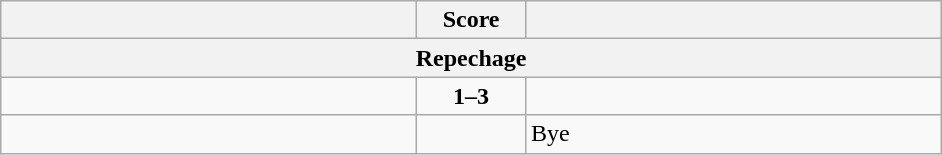<table class="wikitable" style="text-align: left;">
<tr>
<th align="right" width="270"></th>
<th width="65">Score</th>
<th align="left" width="270"></th>
</tr>
<tr>
<th colspan="3">Repechage</th>
</tr>
<tr>
<td></td>
<td align=center><strong>1–3</strong></td>
<td><strong></strong></td>
</tr>
<tr>
<td><strong></strong></td>
<td align=center></td>
<td>Bye</td>
</tr>
</table>
